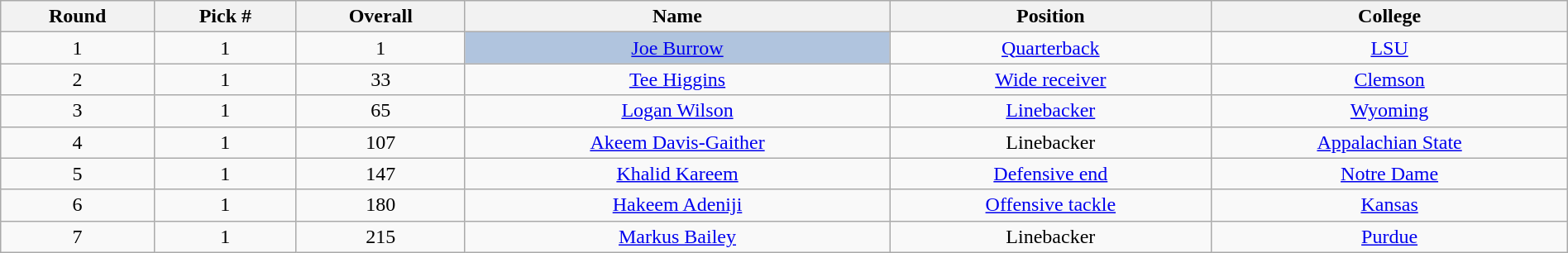<table class="wikitable sortable sortable" style="width: 100%; text-align:center">
<tr>
<th>Round</th>
<th>Pick #</th>
<th>Overall</th>
<th>Name</th>
<th>Position</th>
<th>College</th>
</tr>
<tr>
<td>1</td>
<td>1</td>
<td>1</td>
<td bgcolor=lightsteelblue><a href='#'>Joe Burrow</a></td>
<td><a href='#'>Quarterback</a></td>
<td><a href='#'>LSU</a></td>
</tr>
<tr>
<td>2</td>
<td>1</td>
<td>33</td>
<td><a href='#'>Tee Higgins</a></td>
<td><a href='#'>Wide receiver</a></td>
<td><a href='#'>Clemson</a></td>
</tr>
<tr>
<td>3</td>
<td>1</td>
<td>65</td>
<td><a href='#'>Logan Wilson</a></td>
<td><a href='#'>Linebacker</a></td>
<td><a href='#'>Wyoming</a></td>
</tr>
<tr>
<td>4</td>
<td>1</td>
<td>107</td>
<td><a href='#'>Akeem Davis-Gaither</a></td>
<td>Linebacker</td>
<td><a href='#'>Appalachian State</a></td>
</tr>
<tr>
<td>5</td>
<td>1</td>
<td>147</td>
<td><a href='#'>Khalid Kareem</a></td>
<td><a href='#'>Defensive end</a></td>
<td><a href='#'>Notre Dame</a></td>
</tr>
<tr>
<td>6</td>
<td>1</td>
<td>180</td>
<td><a href='#'>Hakeem Adeniji</a></td>
<td><a href='#'>Offensive tackle</a></td>
<td><a href='#'>Kansas</a></td>
</tr>
<tr>
<td>7</td>
<td>1</td>
<td>215</td>
<td><a href='#'>Markus Bailey</a></td>
<td>Linebacker</td>
<td><a href='#'>Purdue</a></td>
</tr>
</table>
